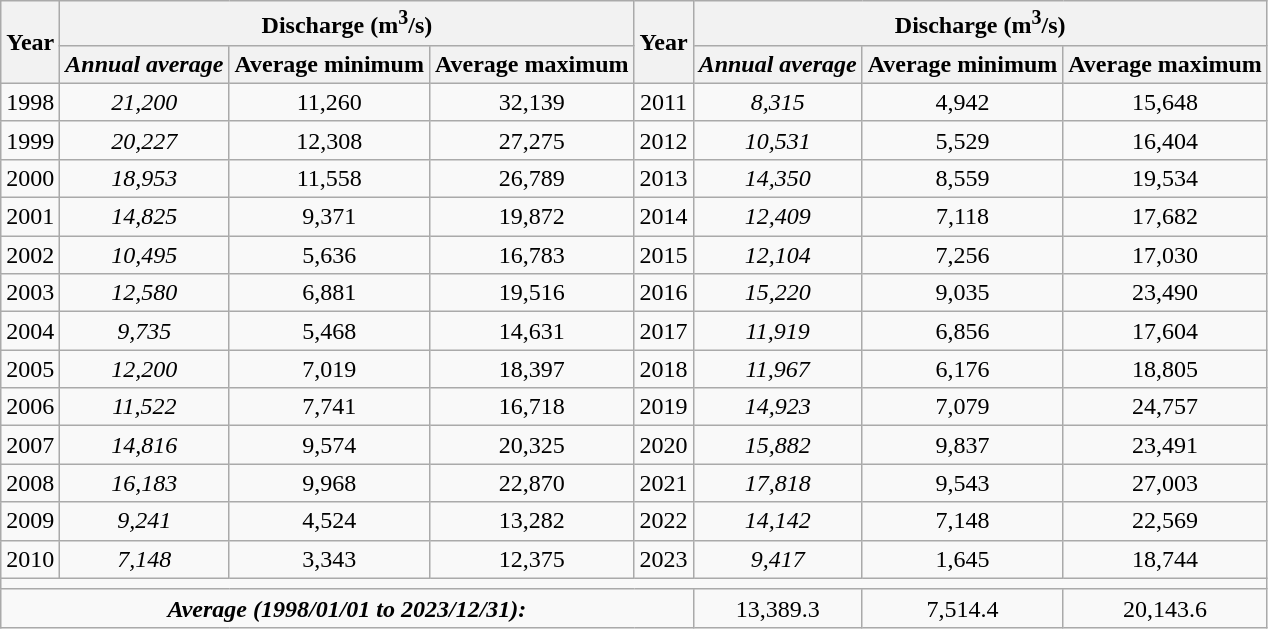<table class="wikitable" style="text-align:center;">
<tr>
<th rowspan="2">Year</th>
<th colspan="3">Discharge (m<sup>3</sup>/s)</th>
<th rowspan="2">Year</th>
<th colspan="3">Discharge (m<sup>3</sup>/s)</th>
</tr>
<tr>
<th><em>Annual average</em></th>
<th>Average minimum</th>
<th>Average maximum</th>
<th><em>Annual average</em></th>
<th>Average minimum</th>
<th>Average maximum</th>
</tr>
<tr>
<td>1998</td>
<td><em>21,200</em></td>
<td>11,260</td>
<td>32,139</td>
<td>2011</td>
<td><em>8,315</em></td>
<td>4,942</td>
<td>15,648</td>
</tr>
<tr>
<td>1999</td>
<td><em>20,227</em></td>
<td>12,308</td>
<td>27,275</td>
<td>2012</td>
<td><em>10,531</em></td>
<td>5,529</td>
<td>16,404</td>
</tr>
<tr>
<td>2000</td>
<td><em>18,953</em></td>
<td>11,558</td>
<td>26,789</td>
<td>2013</td>
<td><em>14,350</em></td>
<td>8,559</td>
<td>19,534</td>
</tr>
<tr>
<td>2001</td>
<td><em>14,825</em></td>
<td>9,371</td>
<td>19,872</td>
<td>2014</td>
<td><em>12,409</em></td>
<td>7,118</td>
<td>17,682</td>
</tr>
<tr>
<td>2002</td>
<td><em>10,495</em></td>
<td>5,636</td>
<td>16,783</td>
<td>2015</td>
<td><em>12,104</em></td>
<td>7,256</td>
<td>17,030</td>
</tr>
<tr>
<td>2003</td>
<td><em>12,580</em></td>
<td>6,881</td>
<td>19,516</td>
<td>2016</td>
<td><em>15,220</em></td>
<td>9,035</td>
<td>23,490</td>
</tr>
<tr>
<td>2004</td>
<td><em>9,735</em></td>
<td>5,468</td>
<td>14,631</td>
<td>2017</td>
<td><em>11,919</em></td>
<td>6,856</td>
<td>17,604</td>
</tr>
<tr>
<td>2005</td>
<td><em>12,200</em></td>
<td>7,019</td>
<td>18,397</td>
<td>2018</td>
<td><em>11,967</em></td>
<td>6,176</td>
<td>18,805</td>
</tr>
<tr>
<td>2006</td>
<td><em>11,522</em></td>
<td>7,741</td>
<td>16,718</td>
<td>2019</td>
<td><em>14,923</em></td>
<td>7,079</td>
<td>24,757</td>
</tr>
<tr>
<td>2007</td>
<td><em>14,816</em></td>
<td>9,574</td>
<td>20,325</td>
<td>2020</td>
<td><em>15,882</em></td>
<td>9,837</td>
<td>23,491</td>
</tr>
<tr>
<td>2008</td>
<td><em>16,183</em></td>
<td>9,968</td>
<td>22,870</td>
<td>2021</td>
<td><em>17,818</em></td>
<td>9,543</td>
<td>27,003</td>
</tr>
<tr>
<td>2009</td>
<td><em>9,241</em></td>
<td>4,524</td>
<td>13,282</td>
<td>2022</td>
<td><em>14,142</em></td>
<td>7,148</td>
<td>22,569</td>
</tr>
<tr>
<td>2010</td>
<td><em>7,148</em></td>
<td>3,343</td>
<td>12,375</td>
<td>2023</td>
<td><em>9,417</em></td>
<td>1,645</td>
<td>18,744</td>
</tr>
<tr>
<td colspan="8"></td>
</tr>
<tr>
<td colspan="5"><strong><em>Average<strong> (1998/01/01 to 2023/12/31):<em></td>
<td></em></strong>13,389.3<strong><em></td>
<td></em>7,514.4<em></td>
<td></em>20,143.6<em></td>
</tr>
</table>
